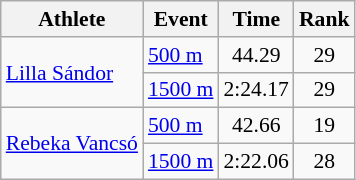<table class="wikitable" style="font-size:90%">
<tr>
<th>Athlete</th>
<th>Event</th>
<th>Time</th>
<th>Rank</th>
</tr>
<tr align=center>
<td align=left rowspan=2><a href='#'>Lilla Sándor</a></td>
<td align=left><a href='#'>500 m</a></td>
<td>44.29</td>
<td>29</td>
</tr>
<tr align=center>
<td align=left><a href='#'>1500 m</a></td>
<td>2:24.17</td>
<td>29</td>
</tr>
<tr align=center>
<td align=left rowspan=2><a href='#'>Rebeka Vancsó</a></td>
<td align=left><a href='#'>500 m</a></td>
<td>42.66</td>
<td>19</td>
</tr>
<tr align=center>
<td align=left><a href='#'>1500 m</a></td>
<td>2:22.06</td>
<td>28</td>
</tr>
</table>
